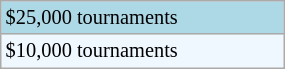<table class="wikitable" style="font-size:85%; width:15%;">
<tr style="background:lightblue;">
<td>$25,000 tournaments</td>
</tr>
<tr style="background:#f0f8ff;">
<td>$10,000 tournaments</td>
</tr>
</table>
